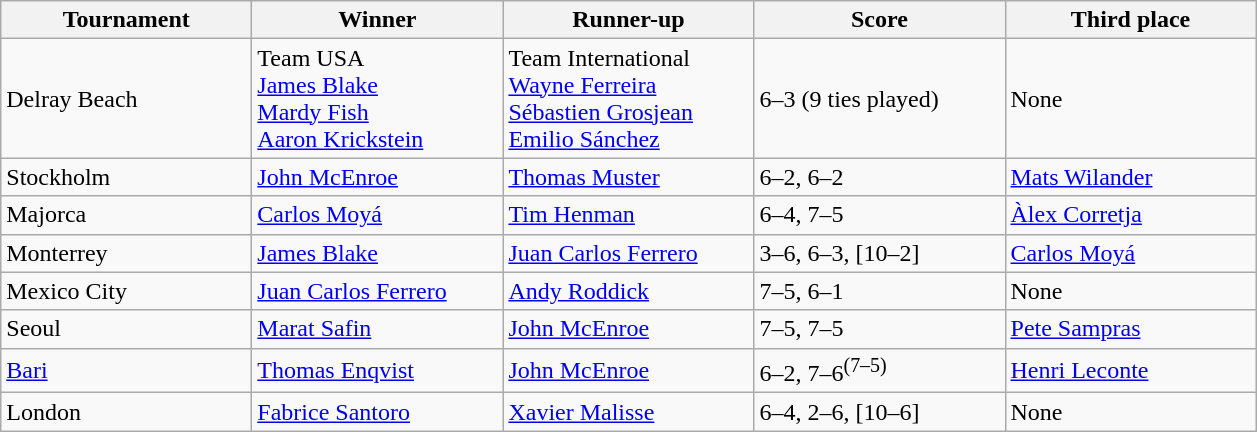<table class="wikitable">
<tr>
<th style="width:160px">Tournament</th>
<th style="width:160px">Winner</th>
<th style="width:160px">Runner-up</th>
<th style="width:160px" class="unsortable">Score</th>
<th style="width:160px">Third place</th>
</tr>
<tr>
<td>Delray Beach</td>
<td>Team USA<br> <a href='#'>James Blake</a><br> <a href='#'>Mardy Fish</a><br> <a href='#'>Aaron Krickstein</a></td>
<td>Team International<br> <a href='#'>Wayne Ferreira</a><br> <a href='#'>Sébastien Grosjean</a><br> <a href='#'>Emilio Sánchez</a></td>
<td>6–3 (9 ties played)</td>
<td>None</td>
</tr>
<tr>
<td>Stockholm</td>
<td> <a href='#'>John McEnroe</a></td>
<td> <a href='#'>Thomas Muster</a></td>
<td>6–2, 6–2</td>
<td> <a href='#'>Mats Wilander</a></td>
</tr>
<tr>
<td>Majorca</td>
<td> <a href='#'>Carlos Moyá</a></td>
<td> <a href='#'>Tim Henman</a></td>
<td>6–4, 7–5</td>
<td> <a href='#'>Àlex Corretja</a></td>
</tr>
<tr>
<td>Monterrey</td>
<td> <a href='#'>James Blake</a></td>
<td> <a href='#'>Juan Carlos Ferrero</a></td>
<td>3–6, 6–3, [10–2]</td>
<td> <a href='#'>Carlos Moyá</a></td>
</tr>
<tr>
<td>Mexico City</td>
<td> <a href='#'>Juan Carlos Ferrero</a></td>
<td> <a href='#'>Andy Roddick</a></td>
<td>7–5, 6–1</td>
<td>None</td>
</tr>
<tr>
<td>Seoul</td>
<td> <a href='#'>Marat Safin</a></td>
<td> <a href='#'>John McEnroe</a></td>
<td>7–5, 7–5</td>
<td> <a href='#'>Pete Sampras</a></td>
</tr>
<tr>
<td><a href='#'>Bari</a></td>
<td> <a href='#'>Thomas Enqvist</a></td>
<td> <a href='#'>John McEnroe</a></td>
<td>6–2, 7–6<sup>(7–5)</sup></td>
<td> <a href='#'>Henri Leconte</a></td>
</tr>
<tr>
<td>London</td>
<td> <a href='#'>Fabrice Santoro</a></td>
<td> <a href='#'>Xavier Malisse</a></td>
<td>6–4, 2–6, [10–6]</td>
<td>None</td>
</tr>
</table>
